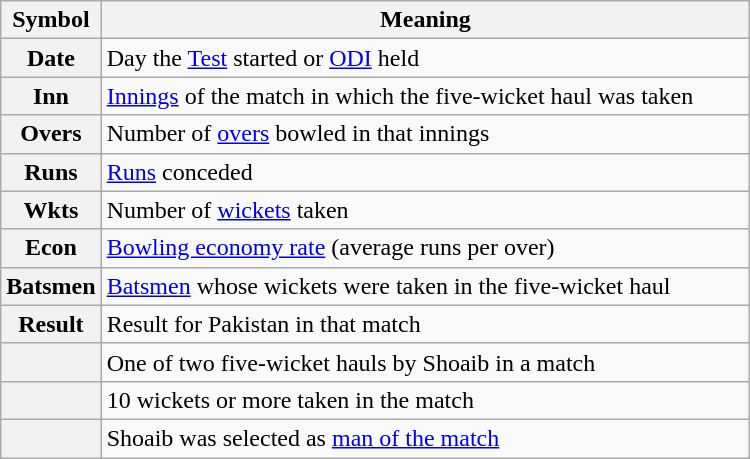<table class="wikitable plainrowheaders" border="1">
<tr>
<th scope="col" style="width:50px">Symbol</th>
<th scope="col" style="width:425px">Meaning</th>
</tr>
<tr>
<th scope="row">Date</th>
<td>Day the <a href='#'>Test</a> started or <a href='#'>ODI</a> held</td>
</tr>
<tr>
<th scope="row">Inn</th>
<td><a href='#'>Innings</a> of the match in which the five-wicket haul was taken</td>
</tr>
<tr>
<th scope="row">Overs</th>
<td>Number of <a href='#'>overs</a> bowled in that innings</td>
</tr>
<tr>
<th scope="row">Runs</th>
<td><a href='#'>Runs</a> conceded</td>
</tr>
<tr>
<th scope="row">Wkts</th>
<td>Number of <a href='#'>wickets</a> taken</td>
</tr>
<tr>
<th scope="row">Econ</th>
<td><a href='#'>Bowling economy rate</a> (average runs per over)</td>
</tr>
<tr>
<th scope="row">Batsmen</th>
<td><a href='#'>Batsmen</a> whose wickets were taken in the five-wicket haul</td>
</tr>
<tr>
<th scope="row">Result</th>
<td>Result for Pakistan in that match</td>
</tr>
<tr>
<th scope="row"></th>
<td>One of two five-wicket hauls by Shoaib in a match</td>
</tr>
<tr>
<th scope="row"></th>
<td>10 wickets or more taken in the match</td>
</tr>
<tr>
<th scope="row"></th>
<td>Shoaib was selected as <a href='#'>man of the match</a></td>
</tr>
</table>
